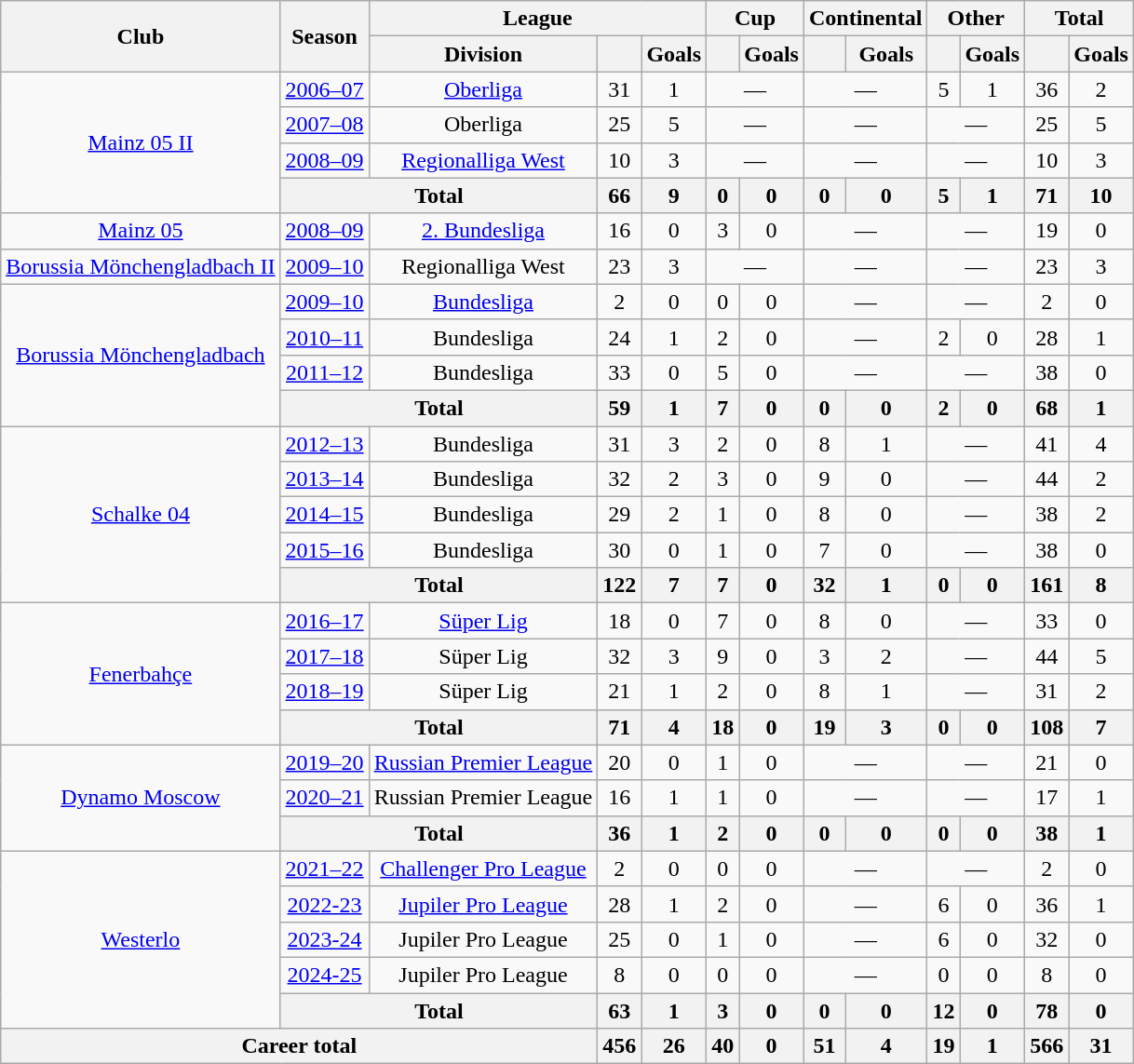<table class="wikitable" style="text-align:center">
<tr>
<th rowspan="2">Club</th>
<th rowspan="2">Season</th>
<th colspan="3">League</th>
<th colspan="2">Cup</th>
<th colspan="2">Continental</th>
<th colspan="2">Other</th>
<th colspan="2">Total</th>
</tr>
<tr>
<th>Division</th>
<th></th>
<th>Goals</th>
<th></th>
<th>Goals</th>
<th></th>
<th>Goals</th>
<th></th>
<th>Goals</th>
<th></th>
<th>Goals</th>
</tr>
<tr>
<td rowspan="4"><a href='#'>Mainz 05 II</a></td>
<td><a href='#'>2006–07</a></td>
<td><a href='#'>Oberliga</a></td>
<td>31</td>
<td>1</td>
<td colspan="2">—</td>
<td colspan="2">—</td>
<td>5</td>
<td>1</td>
<td>36</td>
<td>2</td>
</tr>
<tr>
<td><a href='#'>2007–08</a></td>
<td>Oberliga</td>
<td>25</td>
<td>5</td>
<td colspan="2">—</td>
<td colspan="2">—</td>
<td colspan="2">—</td>
<td>25</td>
<td>5</td>
</tr>
<tr>
<td><a href='#'>2008–09</a></td>
<td><a href='#'>Regionalliga West</a></td>
<td>10</td>
<td>3</td>
<td colspan="2">—</td>
<td colspan="2">—</td>
<td colspan="2">—</td>
<td>10</td>
<td>3</td>
</tr>
<tr>
<th colspan="2">Total</th>
<th>66</th>
<th>9</th>
<th>0</th>
<th>0</th>
<th>0</th>
<th>0</th>
<th>5</th>
<th>1</th>
<th>71</th>
<th>10</th>
</tr>
<tr>
<td><a href='#'>Mainz 05</a></td>
<td><a href='#'>2008–09</a></td>
<td><a href='#'>2. Bundesliga</a></td>
<td>16</td>
<td>0</td>
<td>3</td>
<td>0</td>
<td colspan="2">—</td>
<td colspan="2">—</td>
<td>19</td>
<td>0</td>
</tr>
<tr>
<td><a href='#'>Borussia Mönchengladbach II</a></td>
<td><a href='#'>2009–10</a></td>
<td>Regionalliga West</td>
<td>23</td>
<td>3</td>
<td colspan="2">—</td>
<td colspan="2">—</td>
<td colspan="2">—</td>
<td>23</td>
<td>3</td>
</tr>
<tr>
<td rowspan="4"><a href='#'>Borussia Mönchengladbach</a></td>
<td><a href='#'>2009–10</a></td>
<td><a href='#'>Bundesliga</a></td>
<td>2</td>
<td>0</td>
<td>0</td>
<td>0</td>
<td colspan="2">—</td>
<td colspan="2">—</td>
<td>2</td>
<td>0</td>
</tr>
<tr>
<td><a href='#'>2010–11</a></td>
<td>Bundesliga</td>
<td>24</td>
<td>1</td>
<td>2</td>
<td>0</td>
<td colspan="2">—</td>
<td>2</td>
<td>0</td>
<td>28</td>
<td>1</td>
</tr>
<tr>
<td><a href='#'>2011–12</a></td>
<td>Bundesliga</td>
<td>33</td>
<td>0</td>
<td>5</td>
<td>0</td>
<td colspan="2">—</td>
<td colspan="2">—</td>
<td>38</td>
<td>0</td>
</tr>
<tr>
<th colspan="2">Total</th>
<th>59</th>
<th>1</th>
<th>7</th>
<th>0</th>
<th>0</th>
<th>0</th>
<th>2</th>
<th>0</th>
<th>68</th>
<th>1</th>
</tr>
<tr>
<td rowspan="5"><a href='#'>Schalke 04</a></td>
<td><a href='#'>2012–13</a></td>
<td>Bundesliga</td>
<td>31</td>
<td>3</td>
<td>2</td>
<td>0</td>
<td>8</td>
<td>1</td>
<td colspan="2">—</td>
<td>41</td>
<td>4</td>
</tr>
<tr>
<td><a href='#'>2013–14</a></td>
<td>Bundesliga</td>
<td>32</td>
<td>2</td>
<td>3</td>
<td>0</td>
<td>9</td>
<td>0</td>
<td colspan="2">—</td>
<td>44</td>
<td>2</td>
</tr>
<tr>
<td><a href='#'>2014–15</a></td>
<td>Bundesliga</td>
<td>29</td>
<td>2</td>
<td>1</td>
<td>0</td>
<td>8</td>
<td>0</td>
<td colspan="2">—</td>
<td>38</td>
<td>2</td>
</tr>
<tr>
<td><a href='#'>2015–16</a></td>
<td>Bundesliga</td>
<td>30</td>
<td>0</td>
<td>1</td>
<td>0</td>
<td>7</td>
<td>0</td>
<td colspan="2">—</td>
<td>38</td>
<td>0</td>
</tr>
<tr>
<th colspan="2">Total</th>
<th>122</th>
<th>7</th>
<th>7</th>
<th>0</th>
<th>32</th>
<th>1</th>
<th>0</th>
<th>0</th>
<th>161</th>
<th>8</th>
</tr>
<tr>
<td rowspan="4"><a href='#'>Fenerbahçe</a></td>
<td><a href='#'>2016–17</a></td>
<td><a href='#'>Süper Lig</a></td>
<td>18</td>
<td>0</td>
<td>7</td>
<td>0</td>
<td>8</td>
<td>0</td>
<td colspan="2">—</td>
<td>33</td>
<td>0</td>
</tr>
<tr>
<td><a href='#'>2017–18</a></td>
<td>Süper Lig</td>
<td>32</td>
<td>3</td>
<td>9</td>
<td>0</td>
<td>3</td>
<td>2</td>
<td colspan="2">—</td>
<td>44</td>
<td>5</td>
</tr>
<tr>
<td><a href='#'>2018–19</a></td>
<td>Süper Lig</td>
<td>21</td>
<td>1</td>
<td>2</td>
<td>0</td>
<td>8</td>
<td>1</td>
<td colspan="2">—</td>
<td>31</td>
<td>2</td>
</tr>
<tr>
<th colspan="2">Total</th>
<th>71</th>
<th>4</th>
<th>18</th>
<th>0</th>
<th>19</th>
<th>3</th>
<th>0</th>
<th>0</th>
<th>108</th>
<th>7</th>
</tr>
<tr>
<td rowspan=3><a href='#'>Dynamo Moscow</a></td>
<td><a href='#'>2019–20</a></td>
<td><a href='#'>Russian Premier League</a></td>
<td>20</td>
<td>0</td>
<td>1</td>
<td>0</td>
<td colspan="2">—</td>
<td colspan="2">—</td>
<td>21</td>
<td>0</td>
</tr>
<tr>
<td><a href='#'>2020–21</a></td>
<td>Russian Premier League</td>
<td>16</td>
<td>1</td>
<td>1</td>
<td>0</td>
<td colspan="2">—</td>
<td colspan="2">—</td>
<td>17</td>
<td>1</td>
</tr>
<tr>
<th colspan="2">Total</th>
<th>36</th>
<th>1</th>
<th>2</th>
<th>0</th>
<th>0</th>
<th>0</th>
<th>0</th>
<th>0</th>
<th>38</th>
<th>1</th>
</tr>
<tr>
<td rowspan="5"><a href='#'>Westerlo</a></td>
<td><a href='#'>2021–22</a></td>
<td><a href='#'>Challenger Pro League</a></td>
<td>2</td>
<td>0</td>
<td>0</td>
<td>0</td>
<td colspan="2">—</td>
<td colspan="2">—</td>
<td>2</td>
<td>0</td>
</tr>
<tr>
<td><a href='#'>2022-23</a></td>
<td><a href='#'>Jupiler Pro League</a></td>
<td>28</td>
<td>1</td>
<td>2</td>
<td>0</td>
<td colspan="2">—</td>
<td>6</td>
<td>0</td>
<td>36</td>
<td>1</td>
</tr>
<tr>
<td><a href='#'>2023-24</a></td>
<td>Jupiler Pro League</td>
<td>25</td>
<td>0</td>
<td>1</td>
<td>0</td>
<td colspan="2">—</td>
<td>6</td>
<td>0</td>
<td>32</td>
<td>0</td>
</tr>
<tr>
<td><a href='#'>2024-25</a></td>
<td>Jupiler Pro League</td>
<td>8</td>
<td>0</td>
<td>0</td>
<td>0</td>
<td colspan="2">—</td>
<td>0</td>
<td>0</td>
<td>8</td>
<td>0</td>
</tr>
<tr>
<th colspan="2">Total</th>
<th>63</th>
<th>1</th>
<th>3</th>
<th>0</th>
<th>0</th>
<th>0</th>
<th>12</th>
<th>0</th>
<th>78</th>
<th>0</th>
</tr>
<tr>
<th colspan="3">Career total</th>
<th>456</th>
<th>26</th>
<th>40</th>
<th>0</th>
<th>51</th>
<th>4</th>
<th>19</th>
<th>1</th>
<th>566</th>
<th>31</th>
</tr>
</table>
